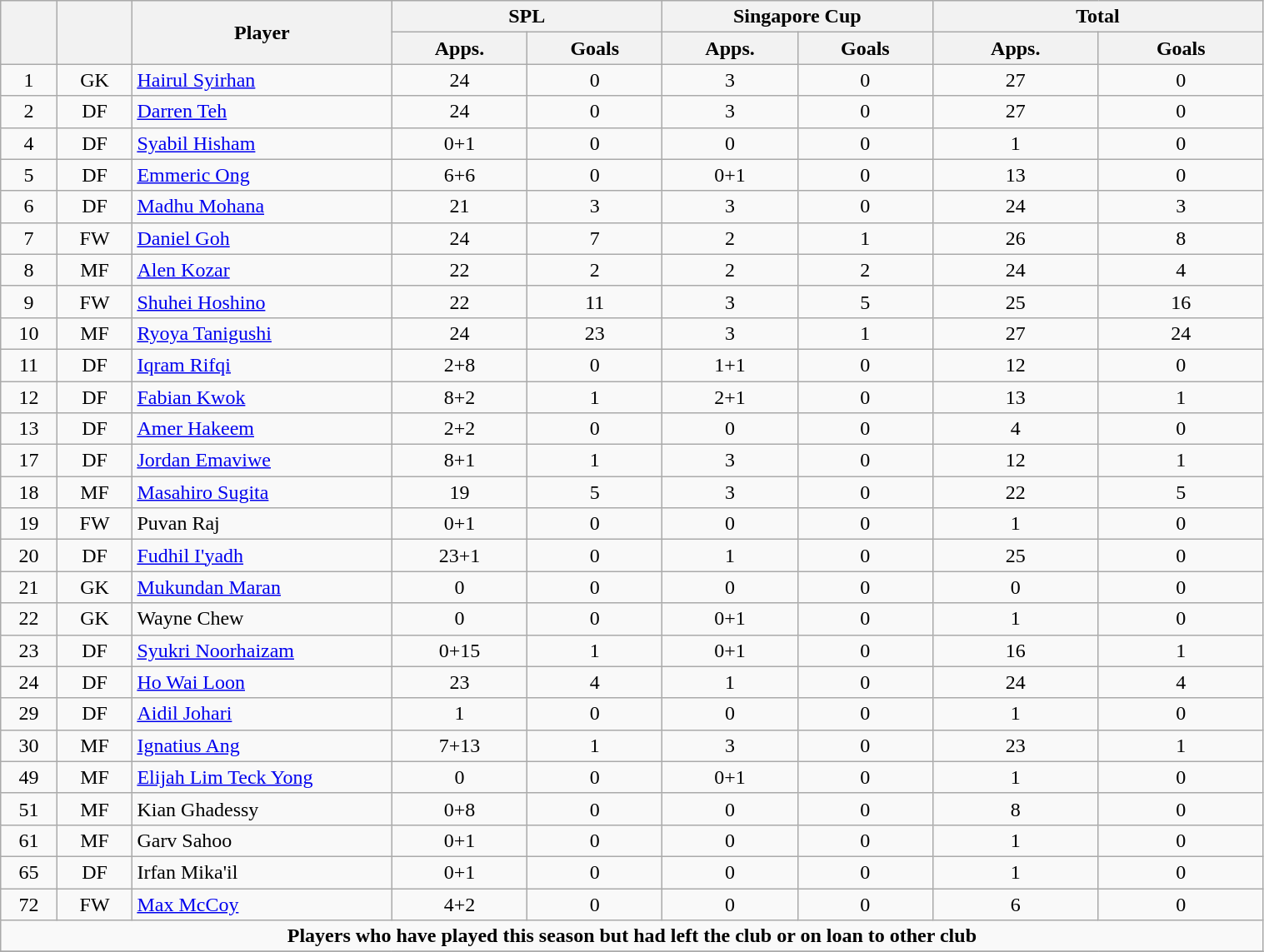<table class="wikitable" style="text-align:center; font-size:100%; width:80%;">
<tr>
<th rowspan=2></th>
<th rowspan=2></th>
<th rowspan=2 width="200">Player</th>
<th colspan=2 width="105">SPL</th>
<th colspan=2 width="105">Singapore Cup</th>
<th colspan=2 width="130">Total</th>
</tr>
<tr>
<th>Apps.</th>
<th>Goals</th>
<th>Apps.</th>
<th>Goals</th>
<th>Apps.</th>
<th>Goals</th>
</tr>
<tr>
<td>1</td>
<td>GK</td>
<td align="left"> <a href='#'>Hairul Syirhan</a></td>
<td>24</td>
<td>0</td>
<td>3</td>
<td>0</td>
<td>27</td>
<td>0</td>
</tr>
<tr>
<td>2</td>
<td>DF</td>
<td align="left"> <a href='#'>Darren Teh</a></td>
<td>24</td>
<td>0</td>
<td>3</td>
<td>0</td>
<td>27</td>
<td>0</td>
</tr>
<tr>
<td>4</td>
<td>DF</td>
<td align="left"> <a href='#'>Syabil Hisham</a></td>
<td>0+1</td>
<td>0</td>
<td>0</td>
<td>0</td>
<td>1</td>
<td>0</td>
</tr>
<tr>
<td>5</td>
<td>DF</td>
<td align="left"> <a href='#'>Emmeric Ong</a></td>
<td>6+6</td>
<td>0</td>
<td>0+1</td>
<td>0</td>
<td>13</td>
<td>0</td>
</tr>
<tr>
<td>6</td>
<td>DF</td>
<td align="left"> <a href='#'>Madhu Mohana</a></td>
<td>21</td>
<td>3</td>
<td>3</td>
<td>0</td>
<td>24</td>
<td>3</td>
</tr>
<tr>
<td>7</td>
<td>FW</td>
<td align="left"> <a href='#'>Daniel Goh</a></td>
<td>24</td>
<td>7</td>
<td>2</td>
<td>1</td>
<td>26</td>
<td>8</td>
</tr>
<tr>
<td>8</td>
<td>MF</td>
<td align="left"> <a href='#'>Alen Kozar</a></td>
<td>22</td>
<td>2</td>
<td>2</td>
<td>2</td>
<td>24</td>
<td>4</td>
</tr>
<tr>
<td>9</td>
<td>FW</td>
<td align="left"> <a href='#'>Shuhei Hoshino</a></td>
<td>22</td>
<td>11</td>
<td>3</td>
<td>5</td>
<td>25</td>
<td>16</td>
</tr>
<tr>
<td>10</td>
<td>MF</td>
<td align="left"> <a href='#'>Ryoya Tanigushi</a></td>
<td>24</td>
<td>23</td>
<td>3</td>
<td>1</td>
<td>27</td>
<td>24</td>
</tr>
<tr>
<td>11</td>
<td>DF</td>
<td align="left"> <a href='#'>Iqram Rifqi</a></td>
<td>2+8</td>
<td>0</td>
<td>1+1</td>
<td>0</td>
<td>12</td>
<td>0</td>
</tr>
<tr>
<td>12</td>
<td>DF</td>
<td align="left"> <a href='#'>Fabian Kwok</a></td>
<td>8+2</td>
<td>1</td>
<td>2+1</td>
<td>0</td>
<td>13</td>
<td>1</td>
</tr>
<tr>
<td>13</td>
<td>DF</td>
<td align="left"> <a href='#'>Amer Hakeem</a></td>
<td>2+2</td>
<td>0</td>
<td>0</td>
<td>0</td>
<td>4</td>
<td>0</td>
</tr>
<tr>
<td>17</td>
<td>DF</td>
<td align="left"> <a href='#'>Jordan Emaviwe</a></td>
<td>8+1</td>
<td>1</td>
<td>3</td>
<td>0</td>
<td>12</td>
<td>1</td>
</tr>
<tr>
<td>18</td>
<td>MF</td>
<td align="left"> <a href='#'>Masahiro Sugita</a></td>
<td>19</td>
<td>5</td>
<td>3</td>
<td>0</td>
<td>22</td>
<td>5</td>
</tr>
<tr>
<td>19</td>
<td>FW</td>
<td align="left"> Puvan Raj</td>
<td>0+1</td>
<td>0</td>
<td>0</td>
<td>0</td>
<td>1</td>
<td>0</td>
</tr>
<tr>
<td>20</td>
<td>DF</td>
<td align="left"> <a href='#'>Fudhil I'yadh</a></td>
<td>23+1</td>
<td>0</td>
<td>1</td>
<td>0</td>
<td>25</td>
<td>0</td>
</tr>
<tr>
<td>21</td>
<td>GK</td>
<td align="left"> <a href='#'>Mukundan Maran</a></td>
<td>0</td>
<td>0</td>
<td>0</td>
<td>0</td>
<td>0</td>
<td>0</td>
</tr>
<tr>
<td>22</td>
<td>GK</td>
<td align="left"> Wayne Chew</td>
<td>0</td>
<td>0</td>
<td>0+1</td>
<td>0</td>
<td>1</td>
<td>0</td>
</tr>
<tr>
<td>23</td>
<td>DF</td>
<td align="left"> <a href='#'>Syukri Noorhaizam</a></td>
<td>0+15</td>
<td>1</td>
<td>0+1</td>
<td>0</td>
<td>16</td>
<td>1</td>
</tr>
<tr>
<td>24</td>
<td>DF</td>
<td align="left"> <a href='#'>Ho Wai Loon</a></td>
<td>23</td>
<td>4</td>
<td>1</td>
<td>0</td>
<td>24</td>
<td>4</td>
</tr>
<tr>
<td>29</td>
<td>DF</td>
<td align="left"> <a href='#'>Aidil Johari</a></td>
<td>1</td>
<td>0</td>
<td>0</td>
<td>0</td>
<td>1</td>
<td>0</td>
</tr>
<tr>
<td>30</td>
<td>MF</td>
<td align="left"> <a href='#'>Ignatius Ang</a></td>
<td>7+13</td>
<td>1</td>
<td>3</td>
<td>0</td>
<td>23</td>
<td>1</td>
</tr>
<tr>
<td>49</td>
<td>MF</td>
<td align="left"> <a href='#'>Elijah Lim Teck Yong</a></td>
<td>0</td>
<td>0</td>
<td>0+1</td>
<td>0</td>
<td>1</td>
<td>0</td>
</tr>
<tr>
<td>51</td>
<td>MF</td>
<td align="left"> Kian Ghadessy</td>
<td>0+8</td>
<td>0</td>
<td>0</td>
<td>0</td>
<td>8</td>
<td>0</td>
</tr>
<tr>
<td>61</td>
<td>MF</td>
<td align="left"> Garv Sahoo</td>
<td>0+1</td>
<td>0</td>
<td>0</td>
<td>0</td>
<td>1</td>
<td>0</td>
</tr>
<tr>
<td>65</td>
<td>DF</td>
<td align="left"> Irfan Mika'il</td>
<td>0+1</td>
<td>0</td>
<td>0</td>
<td>0</td>
<td>1</td>
<td>0</td>
</tr>
<tr>
<td>72</td>
<td>FW</td>
<td align="left"> <a href='#'>Max McCoy</a></td>
<td>4+2</td>
<td>0</td>
<td>0</td>
<td>0</td>
<td>6</td>
<td>0</td>
</tr>
<tr>
<td colspan="17"><strong>Players who have played this season but had left the club or on loan to other club</strong></td>
</tr>
<tr>
</tr>
</table>
